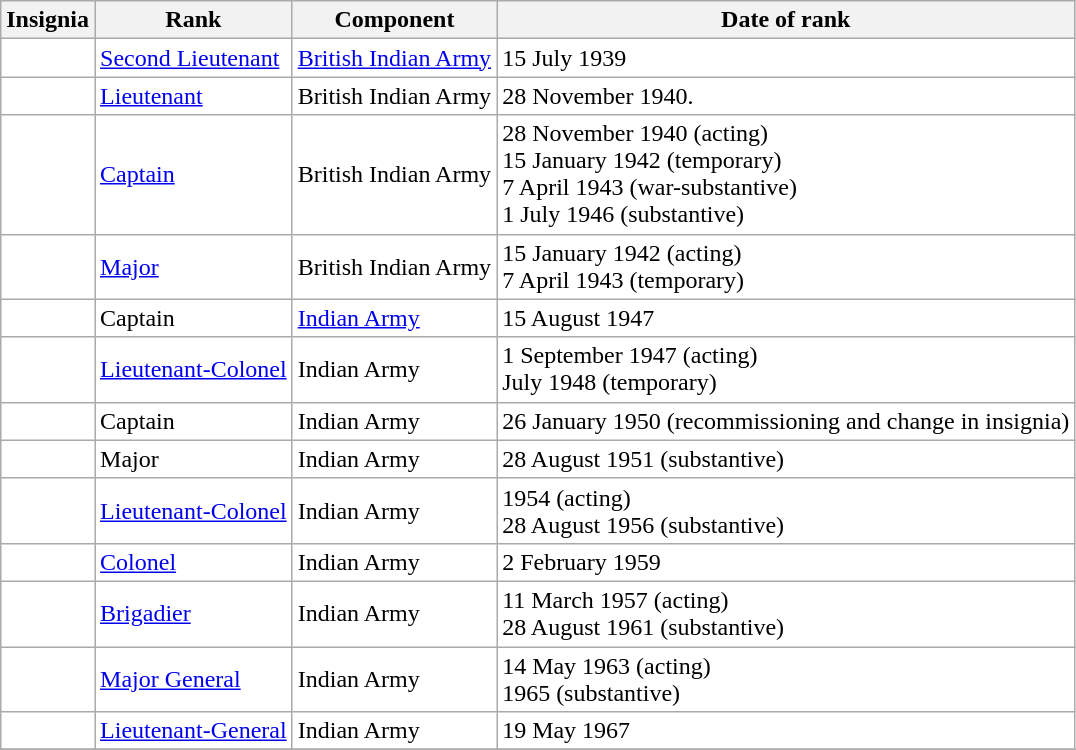<table class="wikitable" style="background:white">
<tr>
<th>Insignia</th>
<th>Rank</th>
<th>Component</th>
<th>Date of rank</th>
</tr>
<tr>
<td align="center"></td>
<td><a href='#'>Second Lieutenant</a></td>
<td><a href='#'>British Indian Army</a></td>
<td>15 July 1939</td>
</tr>
<tr>
<td align="center"></td>
<td><a href='#'>Lieutenant</a></td>
<td>British Indian Army</td>
<td>28 November 1940.</td>
</tr>
<tr>
<td align="center"></td>
<td><a href='#'>Captain</a></td>
<td>British Indian Army</td>
<td>28 November 1940 (acting)<br>15 January 1942 (temporary)<br>7 April 1943 (war-substantive)<br>1 July 1946 (substantive)</td>
</tr>
<tr>
<td align="center"></td>
<td><a href='#'>Major</a></td>
<td>British Indian Army</td>
<td>15 January 1942 (acting)<br>7 April 1943 (temporary)</td>
</tr>
<tr>
<td align="center"></td>
<td>Captain</td>
<td><a href='#'>Indian Army</a></td>
<td>15 August 1947</td>
</tr>
<tr>
<td align="center"></td>
<td><a href='#'>Lieutenant-Colonel</a></td>
<td>Indian Army</td>
<td>1 September 1947 (acting)<br>July 1948 (temporary)</td>
</tr>
<tr>
<td align="center"></td>
<td>Captain</td>
<td>Indian Army</td>
<td>26 January 1950 (recommissioning and change in insignia)</td>
</tr>
<tr>
<td align="center"></td>
<td>Major</td>
<td>Indian Army</td>
<td>28 August 1951 (substantive)</td>
</tr>
<tr>
<td align="center"></td>
<td><a href='#'>Lieutenant-Colonel</a></td>
<td>Indian Army</td>
<td>1954 (acting)<br>28 August 1956 (substantive)</td>
</tr>
<tr>
<td align="center"></td>
<td><a href='#'>Colonel</a></td>
<td>Indian Army</td>
<td>2 February 1959</td>
</tr>
<tr>
<td align="center"></td>
<td><a href='#'>Brigadier</a></td>
<td>Indian Army</td>
<td>11 March 1957 (acting)<br>28 August 1961 (substantive)</td>
</tr>
<tr>
<td align="center"></td>
<td><a href='#'>Major General</a></td>
<td>Indian Army</td>
<td>14 May 1963 (acting)<br>1965 (substantive)</td>
</tr>
<tr>
<td align="center"></td>
<td><a href='#'>Lieutenant-General</a></td>
<td>Indian Army</td>
<td>19 May 1967</td>
</tr>
<tr>
</tr>
</table>
